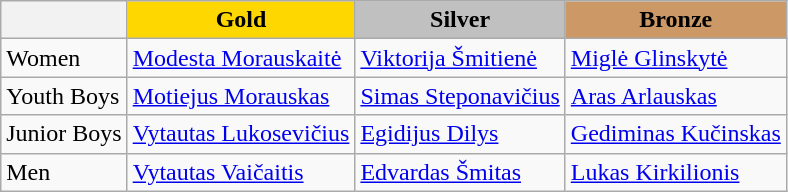<table class="wikitable">
<tr>
<th></th>
<th style="background:gold;">Gold</th>
<th style="background:silver;">Silver</th>
<th style="background:#CC9966;">Bronze</th>
</tr>
<tr>
<td>Women</td>
<td><a href='#'>Modesta Morauskaitė</a></td>
<td><a href='#'>Viktorija Šmitienė</a></td>
<td><a href='#'>Miglė Glinskytė</a></td>
</tr>
<tr>
<td>Youth Boys</td>
<td><a href='#'>Motiejus Morauskas</a></td>
<td><a href='#'>Simas Steponavičius</a></td>
<td><a href='#'>Aras Arlauskas</a></td>
</tr>
<tr>
<td>Junior Boys</td>
<td><a href='#'>Vytautas Lukosevičius</a></td>
<td><a href='#'>Egidijus Dilys</a></td>
<td><a href='#'>Gediminas Kučinskas</a></td>
</tr>
<tr>
<td>Men</td>
<td><a href='#'>Vytautas Vaičaitis</a></td>
<td><a href='#'>Edvardas Šmitas</a></td>
<td><a href='#'>Lukas Kirkilionis</a></td>
</tr>
</table>
